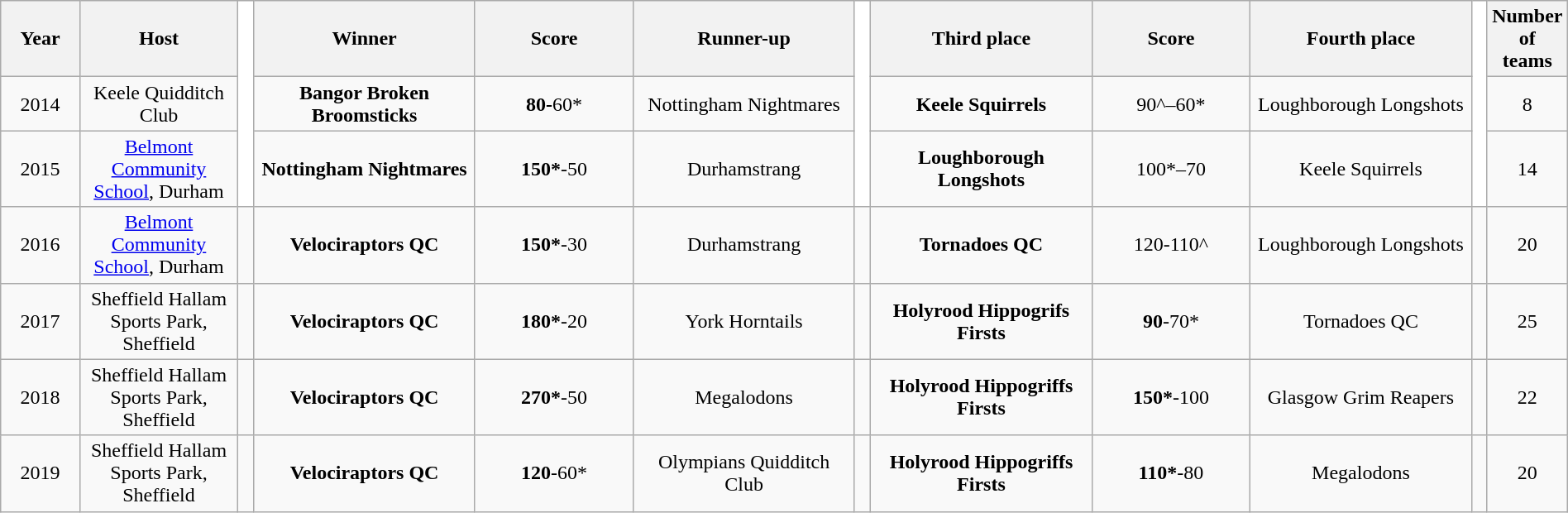<table class="wikitable" style="text-align:center;width:100%">
<tr>
<th width=5%>Year</th>
<th width=10%>Host</th>
<th rowspan="3" style="width:1%;background:#fff"></th>
<th width=14%>Winner</th>
<th width=10%>Score</th>
<th width=14%>Runner-up</th>
<th rowspan="3" style="width:1%;background:#fff"></th>
<th width=14%>Third place</th>
<th width=10%>Score</th>
<th width=14%>Fourth place</th>
<th rowspan="3" style="width:1%;background:#fff"></th>
<th width=4%>Number of teams</th>
</tr>
<tr>
<td>2014</td>
<td>Keele Quidditch Club</td>
<td><strong>Bangor Broken Broomsticks</strong></td>
<td><strong>80-</strong>60*</td>
<td>Nottingham Nightmares</td>
<td><strong>Keele Squirrels</strong></td>
<td>90^–60*</td>
<td>Loughborough Longshots</td>
<td>8</td>
</tr>
<tr>
<td>2015</td>
<td><a href='#'>Belmont Community School</a>, Durham</td>
<td><strong>Nottingham Nightmares</strong></td>
<td><strong>150*</strong>-50</td>
<td>Durhamstrang</td>
<td><strong>Loughborough Longshots</strong></td>
<td>100*–70</td>
<td>Keele Squirrels</td>
<td>14</td>
</tr>
<tr>
<td>2016</td>
<td><a href='#'>Belmont Community School</a>, Durham</td>
<td></td>
<td><strong>Velociraptors QC</strong></td>
<td><strong>150*</strong>-30</td>
<td>Durhamstrang</td>
<td></td>
<td><strong>Tornadoes QC</strong></td>
<td>120-110^</td>
<td>Loughborough Longshots</td>
<td></td>
<td>20</td>
</tr>
<tr>
<td>2017</td>
<td>Sheffield Hallam Sports Park, Sheffield</td>
<td></td>
<td><strong>Velociraptors QC</strong></td>
<td><strong>180*</strong>-20</td>
<td>York Horntails</td>
<td></td>
<td><strong>Holyrood Hippogrifs Firsts</strong></td>
<td><strong>90</strong>-70*</td>
<td>Tornadoes QC</td>
<td></td>
<td>25</td>
</tr>
<tr>
<td>2018</td>
<td>Sheffield Hallam Sports Park, Sheffield</td>
<td></td>
<td><strong>Velociraptors QC</strong></td>
<td><strong>270*</strong>-50</td>
<td>Megalodons</td>
<td></td>
<td><strong>Holyrood Hippogriffs Firsts</strong></td>
<td><strong>150*</strong>-100</td>
<td>Glasgow Grim Reapers</td>
<td></td>
<td>22</td>
</tr>
<tr>
<td>2019</td>
<td>Sheffield Hallam Sports Park, Sheffield</td>
<td></td>
<td><strong>Velociraptors QC</strong></td>
<td><strong>120</strong>-60*</td>
<td>Olympians Quidditch Club</td>
<td></td>
<td><strong>Holyrood Hippogriffs Firsts</strong></td>
<td><strong>110*</strong>-80</td>
<td>Megalodons</td>
<td></td>
<td>20</td>
</tr>
</table>
